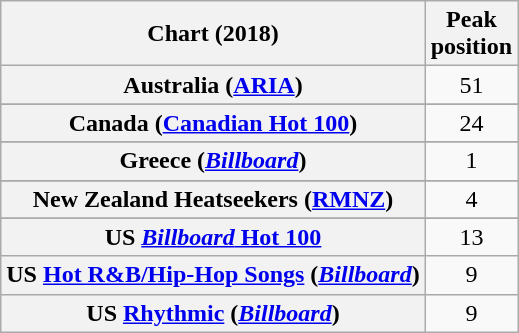<table class="wikitable sortable plainrowheaders" style="text-align:center">
<tr>
<th scope="col">Chart (2018)</th>
<th scope="col">Peak<br> position</th>
</tr>
<tr>
<th scope="row">Australia (<a href='#'>ARIA</a>)</th>
<td>51</td>
</tr>
<tr>
</tr>
<tr>
</tr>
<tr>
<th scope="row">Canada (<a href='#'>Canadian Hot 100</a>)</th>
<td>24</td>
</tr>
<tr>
</tr>
<tr>
</tr>
<tr>
<th scope="row">Greece (<em><a href='#'>Billboard</a></em>)</th>
<td>1</td>
</tr>
<tr>
</tr>
<tr>
</tr>
<tr>
</tr>
<tr>
</tr>
<tr>
<th scope="row">New Zealand Heatseekers (<a href='#'>RMNZ</a>)</th>
<td>4</td>
</tr>
<tr>
</tr>
<tr>
</tr>
<tr>
</tr>
<tr>
</tr>
<tr>
</tr>
<tr>
</tr>
<tr>
</tr>
<tr>
<th scope="row">US <a href='#'><em>Billboard</em> Hot 100</a></th>
<td>13</td>
</tr>
<tr>
<th scope="row">US <a href='#'>Hot R&B/Hip-Hop Songs</a> (<em><a href='#'>Billboard</a></em>)</th>
<td>9</td>
</tr>
<tr>
<th scope="row">US <a href='#'>Rhythmic</a> (<em><a href='#'>Billboard</a></em>)</th>
<td>9</td>
</tr>
</table>
